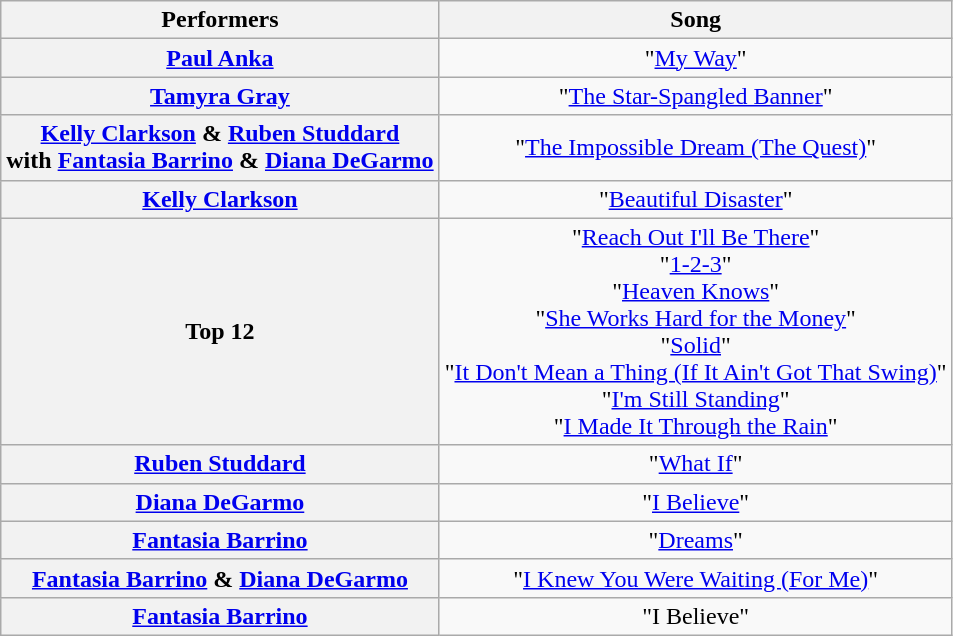<table class="wikitable unsortable" style="text-align:center;">
<tr>
<th scope="col">Performers</th>
<th scope="col">Song</th>
</tr>
<tr>
<th scope="row"><a href='#'>Paul Anka</a></th>
<td>"<a href='#'>My Way</a>"</td>
</tr>
<tr>
<th scope="row"><a href='#'>Tamyra Gray</a></th>
<td>"<a href='#'>The Star-Spangled Banner</a>"</td>
</tr>
<tr>
<th scope="row"><a href='#'>Kelly Clarkson</a> & <a href='#'>Ruben Studdard</a><br>with <a href='#'>Fantasia Barrino</a> & <a href='#'>Diana DeGarmo</a></th>
<td>"<a href='#'>The Impossible Dream (The Quest)</a>"</td>
</tr>
<tr>
<th scope="row"><a href='#'>Kelly Clarkson</a></th>
<td>"<a href='#'>Beautiful Disaster</a>"</td>
</tr>
<tr>
<th scope="row">Top 12</th>
<td>"<a href='#'>Reach Out I'll Be There</a>"<br>"<a href='#'>1-2-3</a>"<br>"<a href='#'>Heaven Knows</a>"<br>"<a href='#'>She Works Hard for the Money</a>"<br>"<a href='#'>Solid</a>"<br>"<a href='#'>It Don't Mean a Thing (If It Ain't Got That Swing)</a>"<br>"<a href='#'>I'm Still Standing</a>"<br>"<a href='#'>I Made It Through the Rain</a>"</td>
</tr>
<tr>
<th scope="row"><a href='#'>Ruben Studdard</a></th>
<td>"<a href='#'>What If</a>"</td>
</tr>
<tr>
<th scope="row"><a href='#'>Diana DeGarmo</a></th>
<td>"<a href='#'>I Believe</a>"</td>
</tr>
<tr>
<th scope="row"><a href='#'>Fantasia Barrino</a></th>
<td>"<a href='#'>Dreams</a>"</td>
</tr>
<tr>
<th scope="row"><a href='#'>Fantasia Barrino</a> & <a href='#'>Diana DeGarmo</a></th>
<td>"<a href='#'>I Knew You Were Waiting (For Me)</a>"</td>
</tr>
<tr>
<th scope="row"><a href='#'>Fantasia Barrino</a></th>
<td>"I Believe"</td>
</tr>
</table>
